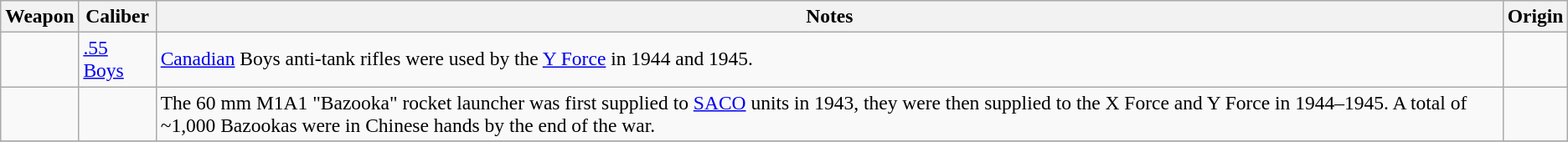<table class="wikitable sortable" style="font-size:98%;">
<tr>
<th>Weapon</th>
<th>Caliber</th>
<th>Notes</th>
<th>Origin</th>
</tr>
<tr>
<td></td>
<td><a href='#'>.55 Boys</a></td>
<td><a href='#'>Canadian</a> Boys anti-tank rifles were used by the <a href='#'>Y Force</a> in 1944 and 1945.</td>
<td></td>
</tr>
<tr>
<td></td>
<td></td>
<td>The 60 mm M1A1 "Bazooka" rocket launcher was first supplied to <a href='#'>SACO</a> units in 1943, they were then supplied to the X Force and Y Force in 1944–1945. A total of ~1,000 Bazookas were in Chinese hands by the end of the war.</td>
<td></td>
</tr>
<tr>
</tr>
</table>
